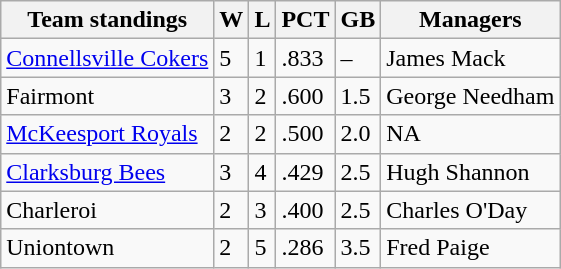<table class="wikitable">
<tr>
<th>Team standings</th>
<th>W</th>
<th>L</th>
<th>PCT</th>
<th>GB</th>
<th>Managers</th>
</tr>
<tr>
<td><a href='#'>Connellsville Cokers</a></td>
<td>5</td>
<td>1</td>
<td>.833</td>
<td>–</td>
<td>James Mack</td>
</tr>
<tr>
<td>Fairmont</td>
<td>3</td>
<td>2</td>
<td>.600</td>
<td>1.5</td>
<td>George Needham</td>
</tr>
<tr>
<td><a href='#'>McKeesport Royals</a></td>
<td>2</td>
<td>2</td>
<td>.500</td>
<td>2.0</td>
<td>NA</td>
</tr>
<tr>
<td><a href='#'>Clarksburg Bees</a></td>
<td>3</td>
<td>4</td>
<td>.429</td>
<td>2.5</td>
<td>Hugh Shannon</td>
</tr>
<tr>
<td>Charleroi</td>
<td>2</td>
<td>3</td>
<td>.400</td>
<td>2.5</td>
<td>Charles O'Day</td>
</tr>
<tr>
<td>Uniontown</td>
<td>2</td>
<td>5</td>
<td>.286</td>
<td>3.5</td>
<td>Fred Paige</td>
</tr>
</table>
